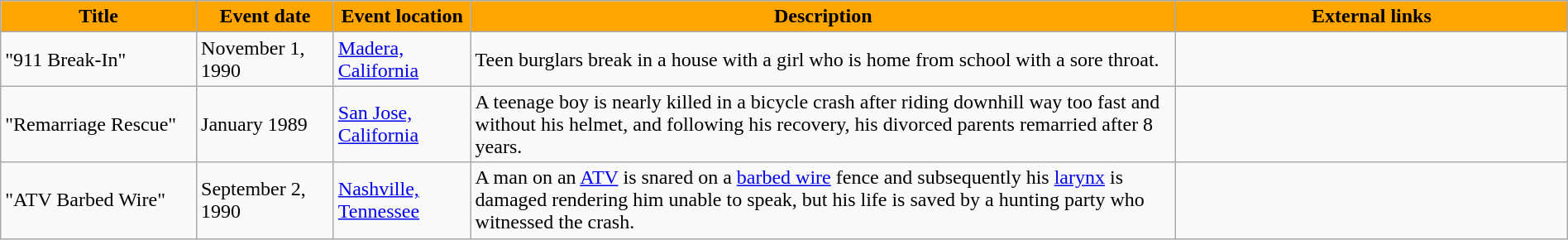<table class="wikitable" style="width: 100%;">
<tr>
<th style="background: #FFA500; color: #000000; width: 10%;">Title</th>
<th style="background: #FFA500; color: #000000; width: 7%;">Event date</th>
<th style="background: #FFA500; color: #000000; width: 7%;">Event location</th>
<th style="background: #FFA500; color: #000000; width: 36%;">Description</th>
<th style="background: #FFA500; color: #000000; width: 20%;">External links</th>
</tr>
<tr>
<td>"911 Break-In"</td>
<td>November 1, 1990</td>
<td><a href='#'>Madera, California</a></td>
<td>Teen burglars break in a house with a girl who is home from school with a sore throat.</td>
<td></td>
</tr>
<tr>
<td>"Remarriage Rescue"</td>
<td>January 1989</td>
<td><a href='#'>San Jose, California</a></td>
<td>A teenage boy is nearly killed in a bicycle crash after riding downhill way too fast and without his helmet, and following his recovery, his divorced parents remarried after 8 years.</td>
<td></td>
</tr>
<tr>
<td>"ATV Barbed Wire"</td>
<td>September 2, 1990</td>
<td><a href='#'>Nashville, Tennessee</a></td>
<td>A man on an <a href='#'>ATV</a> is snared on a <a href='#'>barbed wire</a> fence and subsequently his <a href='#'>larynx</a> is damaged rendering him unable to speak, but his life is saved by a hunting party who witnessed the crash.</td>
<td></td>
</tr>
</table>
